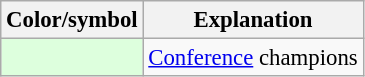<table class="wikitable" style="font-size:95%">
<tr>
<th scope="col">Color/symbol</th>
<th scope="col">Explanation</th>
</tr>
<tr>
<th scope="row" style="background:#DDFFDD"></th>
<td><a href='#'>Conference</a> champions</td>
</tr>
</table>
